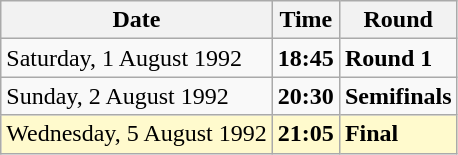<table class="wikitable">
<tr>
<th>Date</th>
<th>Time</th>
<th>Round</th>
</tr>
<tr>
<td>Saturday, 1 August 1992</td>
<td><strong>18:45</strong></td>
<td><strong>Round 1</strong></td>
</tr>
<tr>
<td>Sunday, 2 August 1992</td>
<td><strong>20:30</strong></td>
<td><strong>Semifinals</strong></td>
</tr>
<tr style=background:lemonchiffon>
<td>Wednesday, 5 August 1992</td>
<td><strong>21:05</strong></td>
<td><strong>Final</strong></td>
</tr>
</table>
